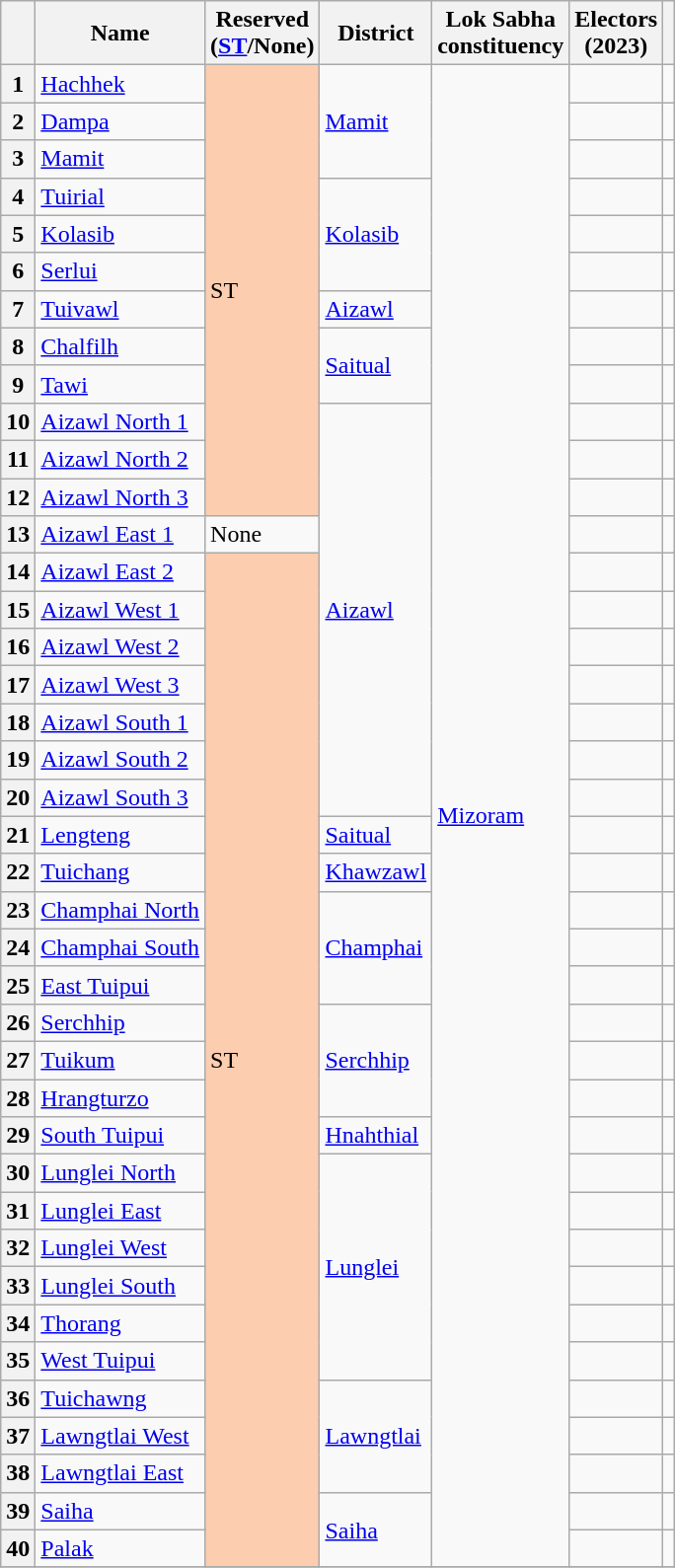<table class="wikitable sortable">
<tr>
<th scope="col"></th>
<th scope="col">Name</th>
<th scope="col">Reserved<br>(<a href='#'>ST</a>/None)</th>
<th scope="col">District</th>
<th scope="col">Lok Sabha<br>constituency</th>
<th scope="col">Electors<br>(2023)</th>
<th scole="col" class=unsortable></th>
</tr>
<tr>
<th>1</th>
<td scope="row"><a href='#'>Hachhek</a></td>
<td style="background:#fdcdb0;" rowspan="12">ST</td>
<td rowspan="3"><a href='#'>Mamit</a></td>
<td rowspan="40"><a href='#'>Mizoram</a></td>
<td align=right></td>
<td align=center></td>
</tr>
<tr>
<th>2</th>
<td scope="row"><a href='#'>Dampa</a></td>
<td align=right></td>
<td align=center></td>
</tr>
<tr>
<th>3</th>
<td scope="row"><a href='#'>Mamit</a></td>
<td align=right></td>
<td align=center></td>
</tr>
<tr>
<th>4</th>
<td scope="row"><a href='#'>Tuirial</a></td>
<td rowspan="3"><a href='#'>Kolasib</a></td>
<td align=right></td>
<td align=center></td>
</tr>
<tr>
<th>5</th>
<td scope="row"><a href='#'>Kolasib</a></td>
<td align=right></td>
<td align=center></td>
</tr>
<tr>
<th>6</th>
<td scope="row"><a href='#'>Serlui</a></td>
<td align=right></td>
<td align=center></td>
</tr>
<tr>
<th>7</th>
<td scope="row"><a href='#'>Tuivawl</a></td>
<td><a href='#'>Aizawl</a></td>
<td align=right></td>
<td align=center></td>
</tr>
<tr>
<th>8</th>
<td scope="row"><a href='#'>Chalfilh</a></td>
<td rowspan=2><a href='#'>Saitual</a></td>
<td align=right></td>
<td align=center></td>
</tr>
<tr>
<th>9</th>
<td scope="row"><a href='#'>Tawi</a></td>
<td align=right></td>
<td align=center></td>
</tr>
<tr>
<th>10</th>
<td scope="row"><a href='#'>Aizawl North 1</a></td>
<td rowspan= 11><a href='#'>Aizawl</a></td>
<td align=right></td>
<td align=center></td>
</tr>
<tr>
<th>11</th>
<td scope="row"><a href='#'>Aizawl North 2</a></td>
<td align=right></td>
<td align=center></td>
</tr>
<tr>
<th>12</th>
<td scope="row"><a href='#'>Aizawl North 3</a></td>
<td align=right></td>
<td align=center></td>
</tr>
<tr>
<th>13</th>
<td scope="row"><a href='#'>Aizawl East 1</a></td>
<td>None</td>
<td align=right></td>
<td align=center></td>
</tr>
<tr>
<th>14</th>
<td scope="row"><a href='#'>Aizawl East 2</a></td>
<td style="background:#fdcdb0;" rowspan=27>ST</td>
<td align=right></td>
<td align=center></td>
</tr>
<tr>
<th>15</th>
<td scope="row"><a href='#'>Aizawl West 1</a></td>
<td align=right></td>
<td align=center></td>
</tr>
<tr>
<th>16</th>
<td scope="row"><a href='#'>Aizawl West 2</a></td>
<td align=right></td>
<td align=center></td>
</tr>
<tr>
<th>17</th>
<td scope="row"><a href='#'>Aizawl West 3</a></td>
<td align=right></td>
<td align=center></td>
</tr>
<tr>
<th>18</th>
<td scope="row"><a href='#'>Aizawl South 1</a></td>
<td align=right></td>
<td align=center></td>
</tr>
<tr>
<th>19</th>
<td scope="row"><a href='#'>Aizawl South 2</a></td>
<td align=right></td>
<td align=center></td>
</tr>
<tr>
<th>20</th>
<td scope="row"><a href='#'>Aizawl South 3</a></td>
<td align=right></td>
<td align=center></td>
</tr>
<tr>
<th>21</th>
<td scope="row"><a href='#'>Lengteng</a></td>
<td><a href='#'>Saitual</a></td>
<td align=right></td>
<td align=center></td>
</tr>
<tr>
<th>22</th>
<td scope="row"><a href='#'>Tuichang</a></td>
<td><a href='#'>Khawzawl</a></td>
<td align=right></td>
<td align=center></td>
</tr>
<tr>
<th>23</th>
<td scope="row"><a href='#'>Champhai North</a></td>
<td rowspan="3"><a href='#'>Champhai</a></td>
<td align=right></td>
<td align=center></td>
</tr>
<tr>
<th>24</th>
<td scope="row"><a href='#'>Champhai South</a></td>
<td align=right></td>
<td align=center></td>
</tr>
<tr>
<th>25</th>
<td scope="row"><a href='#'>East Tuipui</a></td>
<td align=right></td>
<td align=center></td>
</tr>
<tr>
<th>26</th>
<td scope="row"><a href='#'>Serchhip</a></td>
<td rowspan="3"><a href='#'>Serchhip</a></td>
<td align=right></td>
<td align=center></td>
</tr>
<tr>
<th>27</th>
<td scope="row"><a href='#'>Tuikum</a></td>
<td align=right></td>
<td align=center></td>
</tr>
<tr>
<th>28</th>
<td scope="row"><a href='#'>Hrangturzo</a></td>
<td align=right></td>
<td align=center></td>
</tr>
<tr>
<th>29</th>
<td scope="row"><a href='#'>South Tuipui</a></td>
<td><a href='#'>Hnahthial</a></td>
<td align=right></td>
<td align=center></td>
</tr>
<tr>
<th>30</th>
<td scope="row"><a href='#'>Lunglei North</a></td>
<td rowspan="6"><a href='#'>Lunglei</a></td>
<td align=right></td>
<td align=center></td>
</tr>
<tr>
<th>31</th>
<td scope="row"><a href='#'>Lunglei East</a></td>
<td align=right></td>
<td align=center></td>
</tr>
<tr>
<th>32</th>
<td scope="row"><a href='#'>Lunglei West</a></td>
<td align=right></td>
<td align=center></td>
</tr>
<tr>
<th>33</th>
<td scope="row"><a href='#'>Lunglei South</a></td>
<td align=right></td>
<td align=center></td>
</tr>
<tr>
<th>34</th>
<td scope="row"><a href='#'>Thorang</a></td>
<td align=right></td>
<td align=center></td>
</tr>
<tr>
<th>35</th>
<td scope="row"><a href='#'>West Tuipui</a></td>
<td align=right></td>
<td align=center></td>
</tr>
<tr>
<th>36</th>
<td scope="row"><a href='#'>Tuichawng</a></td>
<td rowspan="3"><a href='#'>Lawngtlai</a></td>
<td align=right></td>
<td align=center></td>
</tr>
<tr>
<th>37</th>
<td scope="row"><a href='#'>Lawngtlai West</a></td>
<td align=right></td>
<td align=center></td>
</tr>
<tr>
<th>38</th>
<td scope="row"><a href='#'>Lawngtlai East</a></td>
<td align=right></td>
<td align=center></td>
</tr>
<tr>
<th>39</th>
<td scope="row"><a href='#'>Saiha</a></td>
<td rowspan="2"><a href='#'>Saiha</a></td>
<td align=right></td>
<td align=center></td>
</tr>
<tr>
<th>40</th>
<td scope="row"><a href='#'>Palak</a></td>
<td align=right></td>
<td align=center></td>
</tr>
<tr>
</tr>
</table>
